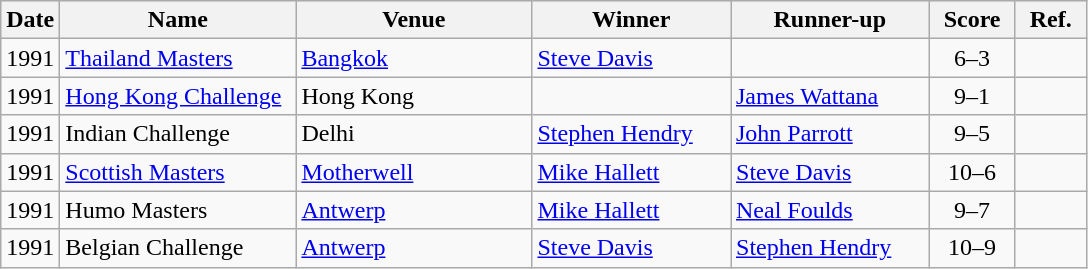<table class = "wikitable">
<tr style="background:#efefef;">
<th width=30>Date</th>
<th width=150>Name</th>
<th width=150>Venue</th>
<th width=125>Winner</th>
<th width=125>Runner-up</th>
<th width=50 align="center">Score</th>
<th width=40 align="center">Ref.</th>
</tr>
<tr>
<td>1991</td>
<td><a href='#'>Thailand Masters</a></td>
<td> <a href='#'>Bangkok</a></td>
<td> <a href='#'>Steve Davis</a></td>
<td></td>
<td align="center">6–3</td>
<td align="center"></td>
</tr>
<tr>
<td>1991</td>
<td><a href='#'>Hong Kong Challenge</a></td>
<td> Hong Kong</td>
<td></td>
<td> <a href='#'>James Wattana</a></td>
<td align="center">9–1</td>
<td align="center"></td>
</tr>
<tr>
<td>1991</td>
<td>Indian Challenge</td>
<td> Delhi</td>
<td> <a href='#'>Stephen Hendry</a></td>
<td> <a href='#'>John Parrott</a></td>
<td align="center">9–5</td>
<td align="center"></td>
</tr>
<tr>
<td>1991</td>
<td><a href='#'>Scottish Masters</a></td>
<td> <a href='#'>Motherwell</a></td>
<td> <a href='#'>Mike Hallett</a></td>
<td> <a href='#'>Steve Davis</a></td>
<td align="center">10–6</td>
<td align="center"></td>
</tr>
<tr>
<td>1991</td>
<td>Humo Masters</td>
<td> <a href='#'>Antwerp</a></td>
<td> <a href='#'>Mike Hallett</a></td>
<td> <a href='#'>Neal Foulds</a></td>
<td align="center">9–7</td>
<td align="center"></td>
</tr>
<tr>
<td>1991</td>
<td>Belgian Challenge</td>
<td> <a href='#'>Antwerp</a></td>
<td> <a href='#'>Steve Davis</a></td>
<td> <a href='#'>Stephen Hendry</a></td>
<td align="center">10–9</td>
<td align="center"></td>
</tr>
</table>
